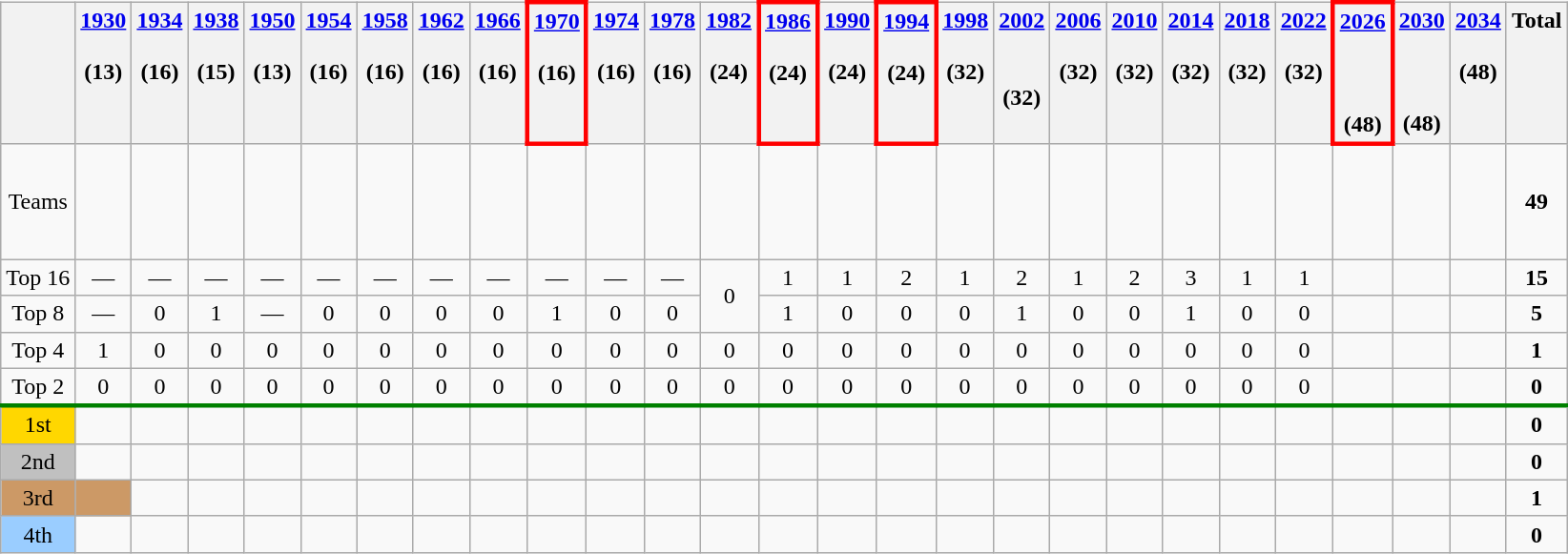<table class="wikitable" style="text-align: center">
<tr valign=top>
<th></th>
<th><a href='#'>1930</a><br> <br> (13)</th>
<th><a href='#'>1934</a><br> <br> (16)</th>
<th><a href='#'>1938</a><br> <br> (15)</th>
<th><a href='#'>1950</a><br> <br> (13)</th>
<th><a href='#'>1954</a><br> <br> (16)</th>
<th><a href='#'>1958</a><br> <br> (16)</th>
<th><a href='#'>1962</a><br> <br> (16)</th>
<th><a href='#'>1966</a><br> <br> (16)</th>
<th style="border:3px solid red"><a href='#'>1970</a><br> <br> (16)</th>
<th><a href='#'>1974</a><br> <br> (16)</th>
<th><a href='#'>1978</a><br> <br> (16)</th>
<th><a href='#'>1982</a><br> <br> (24)</th>
<th style="border:3px solid red"><a href='#'>1986</a><br> <br> (24)</th>
<th><a href='#'>1990</a><br> <br> (24)</th>
<th style="border:3px solid red"><a href='#'>1994</a><br> <br> (24)</th>
<th><a href='#'>1998</a><br> <br> (32)</th>
<th><a href='#'>2002</a><br> <br><br> (32)</th>
<th><a href='#'>2006</a><br> <br> (32)</th>
<th><a href='#'>2010</a><br> <br> (32)</th>
<th><a href='#'>2014</a><br> <br> (32)</th>
<th><a href='#'>2018</a><br> <br> (32)</th>
<th><a href='#'>2022</a><br> <br> (32)</th>
<th style="border:3px solid red"><a href='#'>2026</a><br> <br><br><br> (48)</th>
<th><a href='#'>2030</a><br> <br><br><br> (48)</th>
<th><a href='#'>2034</a><br> <br> (48)</th>
<th>Total</th>
</tr>
<tr>
<td>Teams</td>
<td><br><br><br><br></td>
<td><br><br><br><br></td>
<td><br><br><br><br></td>
<td><br><br><br><br></td>
<td><br><br><br><br></td>
<td><br><br><br><br></td>
<td><br><br><br><br></td>
<td><br><br><br><br></td>
<td><br><br><br><br></td>
<td><br><br><br><br></td>
<td><br><br><br><br></td>
<td><br><br><br><br></td>
<td><br><br><br><br></td>
<td><br><br><br><br></td>
<td><br><br><br> <br></td>
<td><br><br><br><br></td>
<td><br><br><br><br></td>
<td><br><br><br><br></td>
<td><br><br><br><br></td>
<td><br><br><br><br></td>
<td><br><br><br><br></td>
<td><br><br><br><br></td>
<td><br><br><br><br></td>
<td></td>
<td></td>
<td><strong>49</strong></td>
</tr>
<tr>
<td>Top 16</td>
<td>—</td>
<td>—</td>
<td>—</td>
<td>—</td>
<td>—</td>
<td>—</td>
<td>—</td>
<td>—</td>
<td>—</td>
<td>—</td>
<td>—</td>
<td rowspan=2>0</td>
<td>1</td>
<td>1</td>
<td>2</td>
<td>1</td>
<td>2</td>
<td>1</td>
<td>2</td>
<td>3</td>
<td>1</td>
<td>1</td>
<td></td>
<td></td>
<td></td>
<td><strong>15</strong></td>
</tr>
<tr>
<td>Top 8</td>
<td>—</td>
<td>0</td>
<td>1</td>
<td>—</td>
<td>0</td>
<td>0</td>
<td>0</td>
<td>0</td>
<td>1</td>
<td>0</td>
<td>0</td>
<td>1</td>
<td>0</td>
<td>0</td>
<td>0</td>
<td>1</td>
<td>0</td>
<td>0</td>
<td>1</td>
<td>0</td>
<td>0</td>
<td></td>
<td></td>
<td></td>
<td><strong>5</strong></td>
</tr>
<tr>
<td>Top 4</td>
<td>1</td>
<td>0</td>
<td>0</td>
<td>0</td>
<td>0</td>
<td>0</td>
<td>0</td>
<td>0</td>
<td>0</td>
<td>0</td>
<td>0</td>
<td>0</td>
<td>0</td>
<td>0</td>
<td>0</td>
<td>0</td>
<td>0</td>
<td>0</td>
<td>0</td>
<td>0</td>
<td>0</td>
<td>0</td>
<td></td>
<td></td>
<td></td>
<td><strong>1</strong></td>
</tr>
<tr>
<td>Top 2</td>
<td>0</td>
<td>0</td>
<td>0</td>
<td>0</td>
<td>0</td>
<td>0</td>
<td>0</td>
<td>0</td>
<td>0</td>
<td>0</td>
<td>0</td>
<td>0</td>
<td>0</td>
<td>0</td>
<td>0</td>
<td>0</td>
<td>0</td>
<td>0</td>
<td>0</td>
<td>0</td>
<td>0</td>
<td>0</td>
<td></td>
<td></td>
<td></td>
<td><strong>0</strong></td>
</tr>
<tr style="border-top:3px solid green;">
<td bgcolor=gold>1st</td>
<td></td>
<td></td>
<td></td>
<td></td>
<td></td>
<td></td>
<td></td>
<td></td>
<td></td>
<td></td>
<td></td>
<td></td>
<td></td>
<td></td>
<td></td>
<td></td>
<td></td>
<td></td>
<td></td>
<td></td>
<td></td>
<td></td>
<td></td>
<td></td>
<td></td>
<td><strong>0</strong></td>
</tr>
<tr>
<td bgcolor=silver>2nd</td>
<td></td>
<td></td>
<td></td>
<td></td>
<td></td>
<td></td>
<td></td>
<td></td>
<td></td>
<td></td>
<td></td>
<td></td>
<td></td>
<td></td>
<td></td>
<td></td>
<td></td>
<td></td>
<td></td>
<td></td>
<td></td>
<td></td>
<td></td>
<td></td>
<td></td>
<td><strong>0</strong></td>
</tr>
<tr>
<td bgcolor=#cc9966>3rd</td>
<td bgcolor=#cc9966></td>
<td></td>
<td></td>
<td></td>
<td></td>
<td></td>
<td></td>
<td></td>
<td></td>
<td></td>
<td></td>
<td></td>
<td></td>
<td></td>
<td></td>
<td></td>
<td></td>
<td></td>
<td></td>
<td></td>
<td></td>
<td></td>
<td></td>
<td></td>
<td></td>
<td><strong>1</strong></td>
</tr>
<tr>
<td bgcolor=#9acdff>4th</td>
<td></td>
<td></td>
<td></td>
<td></td>
<td></td>
<td></td>
<td></td>
<td></td>
<td></td>
<td></td>
<td></td>
<td></td>
<td></td>
<td></td>
<td></td>
<td></td>
<td></td>
<td></td>
<td></td>
<td></td>
<td></td>
<td></td>
<td></td>
<td></td>
<td></td>
<td><strong>0</strong></td>
</tr>
</table>
